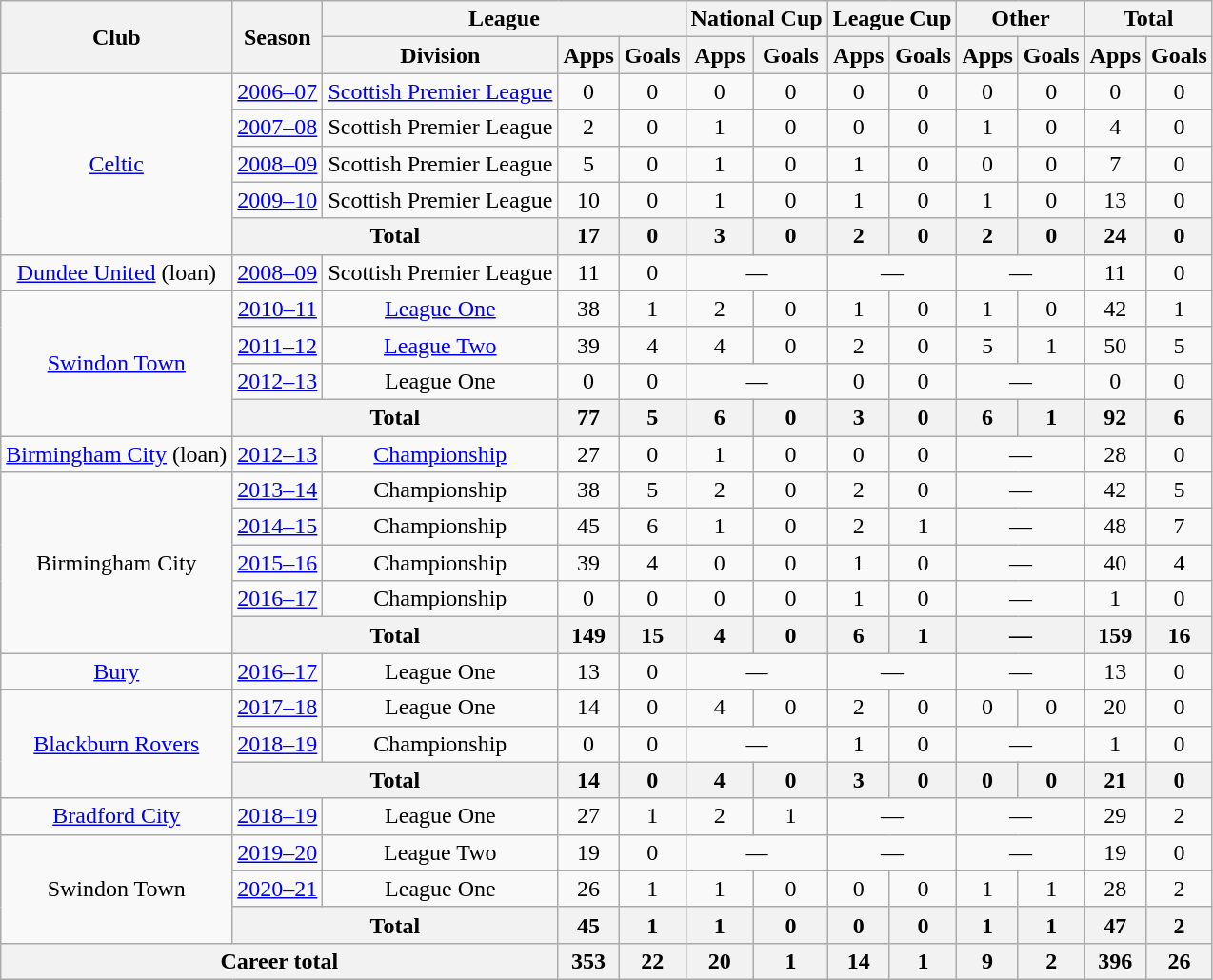<table class="wikitable" style="text-align:center">
<tr>
<th rowspan=2>Club</th>
<th rowspan=2>Season</th>
<th colspan=3>League</th>
<th colspan=2>National Cup</th>
<th colspan=2>League Cup</th>
<th colspan=2>Other</th>
<th colspan=2>Total</th>
</tr>
<tr>
<th>Division</th>
<th>Apps</th>
<th>Goals</th>
<th>Apps</th>
<th>Goals</th>
<th>Apps</th>
<th>Goals</th>
<th>Apps</th>
<th>Goals</th>
<th>Apps</th>
<th>Goals</th>
</tr>
<tr>
<td rowspan=5><a href='#'>Celtic</a></td>
<td><a href='#'>2006–07</a></td>
<td><a href='#'>Scottish Premier League</a></td>
<td>0</td>
<td>0</td>
<td>0</td>
<td>0</td>
<td>0</td>
<td>0</td>
<td>0</td>
<td>0</td>
<td>0</td>
<td>0</td>
</tr>
<tr>
<td><a href='#'>2007–08</a></td>
<td>Scottish Premier League</td>
<td>2</td>
<td>0</td>
<td>1</td>
<td>0</td>
<td>0</td>
<td>0</td>
<td>1</td>
<td>0</td>
<td>4</td>
<td>0</td>
</tr>
<tr>
<td><a href='#'>2008–09</a></td>
<td>Scottish Premier League</td>
<td>5</td>
<td>0</td>
<td>1</td>
<td>0</td>
<td>1</td>
<td>0</td>
<td>0</td>
<td>0</td>
<td>7</td>
<td>0</td>
</tr>
<tr>
<td><a href='#'>2009–10</a></td>
<td>Scottish Premier League</td>
<td>10</td>
<td>0</td>
<td>1</td>
<td>0</td>
<td>1</td>
<td>0</td>
<td>1</td>
<td>0</td>
<td>13</td>
<td>0</td>
</tr>
<tr>
<th colspan=2>Total</th>
<th>17</th>
<th>0</th>
<th>3</th>
<th>0</th>
<th>2</th>
<th>0</th>
<th>2</th>
<th>0</th>
<th>24</th>
<th>0</th>
</tr>
<tr>
<td><a href='#'>Dundee United</a> (loan)</td>
<td><a href='#'>2008–09</a></td>
<td>Scottish Premier League</td>
<td>11</td>
<td>0</td>
<td colspan=2>—</td>
<td colspan=2>—</td>
<td colspan=2>—</td>
<td>11</td>
<td>0</td>
</tr>
<tr>
<td rowspan=4><a href='#'>Swindon Town</a></td>
<td><a href='#'>2010–11</a></td>
<td><a href='#'>League One</a></td>
<td>38</td>
<td>1</td>
<td>2</td>
<td>0</td>
<td>1</td>
<td>0</td>
<td>1</td>
<td>0</td>
<td>42</td>
<td>1</td>
</tr>
<tr>
<td><a href='#'>2011–12</a></td>
<td><a href='#'>League Two</a></td>
<td>39</td>
<td>4</td>
<td>4</td>
<td>0</td>
<td>2</td>
<td>0</td>
<td>5</td>
<td>1</td>
<td>50</td>
<td>5</td>
</tr>
<tr>
<td><a href='#'>2012–13</a></td>
<td>League One</td>
<td>0</td>
<td>0</td>
<td colspan=2>—</td>
<td>0</td>
<td>0</td>
<td colspan=2>—</td>
<td>0</td>
<td>0</td>
</tr>
<tr>
<th colspan=2>Total</th>
<th>77</th>
<th>5</th>
<th>6</th>
<th>0</th>
<th>3</th>
<th>0</th>
<th>6</th>
<th>1</th>
<th>92</th>
<th>6</th>
</tr>
<tr>
<td><a href='#'>Birmingham City</a> (loan)</td>
<td><a href='#'>2012–13</a></td>
<td><a href='#'>Championship</a></td>
<td>27</td>
<td>0</td>
<td>1</td>
<td>0</td>
<td>0</td>
<td>0</td>
<td colspan=2>—</td>
<td>28</td>
<td>0</td>
</tr>
<tr>
<td rowspan=5>Birmingham City</td>
<td><a href='#'>2013–14</a></td>
<td>Championship</td>
<td>38</td>
<td>5</td>
<td>2</td>
<td>0</td>
<td>2</td>
<td>0</td>
<td colspan=2>—</td>
<td>42</td>
<td>5</td>
</tr>
<tr>
<td><a href='#'>2014–15</a></td>
<td>Championship</td>
<td>45</td>
<td>6</td>
<td>1</td>
<td>0</td>
<td>2</td>
<td>1</td>
<td colspan=2>—</td>
<td>48</td>
<td>7</td>
</tr>
<tr>
<td><a href='#'>2015–16</a></td>
<td>Championship</td>
<td>39</td>
<td>4</td>
<td>0</td>
<td>0</td>
<td>1</td>
<td>0</td>
<td colspan=2>—</td>
<td>40</td>
<td>4</td>
</tr>
<tr>
<td><a href='#'>2016–17</a></td>
<td>Championship</td>
<td>0</td>
<td>0</td>
<td>0</td>
<td>0</td>
<td>1</td>
<td>0</td>
<td colspan=2>—</td>
<td>1</td>
<td>0</td>
</tr>
<tr>
<th colspan=2>Total</th>
<th>149</th>
<th>15</th>
<th>4</th>
<th>0</th>
<th>6</th>
<th>1</th>
<th colspan=2>—</th>
<th>159</th>
<th>16</th>
</tr>
<tr>
<td><a href='#'>Bury</a></td>
<td><a href='#'>2016–17</a></td>
<td>League One</td>
<td>13</td>
<td>0</td>
<td colspan=2>—</td>
<td colspan=2>—</td>
<td colspan=2>—</td>
<td>13</td>
<td>0</td>
</tr>
<tr>
<td rowspan=3><a href='#'>Blackburn Rovers</a></td>
<td><a href='#'>2017–18</a></td>
<td>League One</td>
<td>14</td>
<td>0</td>
<td>4</td>
<td>0</td>
<td>2</td>
<td>0</td>
<td>0</td>
<td>0</td>
<td>20</td>
<td>0</td>
</tr>
<tr>
<td><a href='#'>2018–19</a></td>
<td>Championship</td>
<td>0</td>
<td>0</td>
<td colspan=2>—</td>
<td>1</td>
<td>0</td>
<td colspan=2>—</td>
<td>1</td>
<td>0</td>
</tr>
<tr>
<th colspan=2>Total</th>
<th>14</th>
<th>0</th>
<th>4</th>
<th>0</th>
<th>3</th>
<th>0</th>
<th>0</th>
<th>0</th>
<th>21</th>
<th>0</th>
</tr>
<tr>
<td><a href='#'>Bradford City</a></td>
<td><a href='#'>2018–19</a></td>
<td>League One</td>
<td>27</td>
<td>1</td>
<td>2</td>
<td>1</td>
<td colspan=2>—</td>
<td colspan=2>—</td>
<td>29</td>
<td>2</td>
</tr>
<tr>
<td rowspan=3>Swindon Town</td>
<td><a href='#'>2019–20</a></td>
<td>League Two</td>
<td>19</td>
<td>0</td>
<td colspan=2>—</td>
<td colspan=2>—</td>
<td colspan=2>—</td>
<td>19</td>
<td>0</td>
</tr>
<tr>
<td><a href='#'>2020–21</a></td>
<td>League One</td>
<td>26</td>
<td>1</td>
<td>1</td>
<td>0</td>
<td>0</td>
<td>0</td>
<td>1</td>
<td>1</td>
<td>28</td>
<td>2</td>
</tr>
<tr>
<th colspan=2>Total</th>
<th>45</th>
<th>1</th>
<th>1</th>
<th>0</th>
<th>0</th>
<th>0</th>
<th>1</th>
<th>1</th>
<th>47</th>
<th>2</th>
</tr>
<tr>
<th colspan=3>Career total</th>
<th>353</th>
<th>22</th>
<th>20</th>
<th>1</th>
<th>14</th>
<th>1</th>
<th>9</th>
<th>2</th>
<th>396</th>
<th>26</th>
</tr>
</table>
